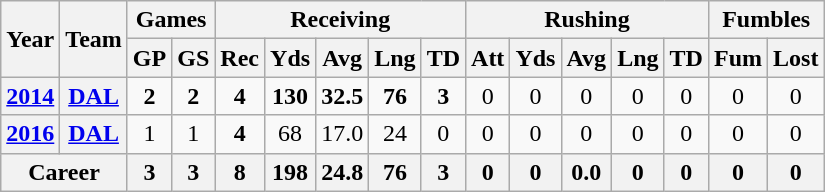<table class=wikitable style="text-align:center;">
<tr>
<th rowspan="2">Year</th>
<th rowspan="2">Team</th>
<th colspan="2">Games</th>
<th colspan="5">Receiving</th>
<th colspan="5">Rushing</th>
<th colspan="2">Fumbles</th>
</tr>
<tr>
<th>GP</th>
<th>GS</th>
<th>Rec</th>
<th>Yds</th>
<th>Avg</th>
<th>Lng</th>
<th>TD</th>
<th>Att</th>
<th>Yds</th>
<th>Avg</th>
<th>Lng</th>
<th>TD</th>
<th>Fum</th>
<th>Lost</th>
</tr>
<tr>
<th><a href='#'>2014</a></th>
<th><a href='#'>DAL</a></th>
<td><strong>2</strong></td>
<td><strong>2</strong></td>
<td><strong>4</strong></td>
<td><strong>130</strong></td>
<td><strong>32.5</strong></td>
<td><strong>76</strong></td>
<td><strong>3</strong></td>
<td>0</td>
<td>0</td>
<td>0</td>
<td>0</td>
<td>0</td>
<td>0</td>
<td>0</td>
</tr>
<tr>
<th><a href='#'>2016</a></th>
<th><a href='#'>DAL</a></th>
<td>1</td>
<td>1</td>
<td><strong>4</strong></td>
<td>68</td>
<td>17.0</td>
<td>24</td>
<td>0</td>
<td>0</td>
<td>0</td>
<td>0</td>
<td>0</td>
<td>0</td>
<td>0</td>
<td>0</td>
</tr>
<tr>
<th colspan="2">Career</th>
<th>3</th>
<th>3</th>
<th>8</th>
<th>198</th>
<th>24.8</th>
<th>76</th>
<th>3</th>
<th>0</th>
<th>0</th>
<th>0.0</th>
<th>0</th>
<th>0</th>
<th>0</th>
<th>0</th>
</tr>
</table>
